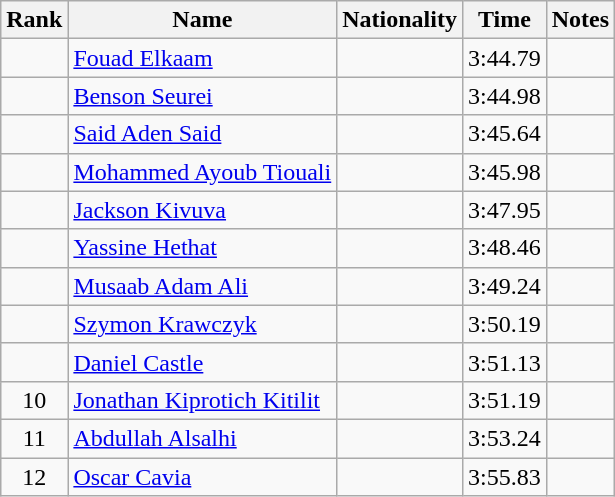<table class="wikitable sortable" style="text-align:center">
<tr>
<th>Rank</th>
<th>Name</th>
<th>Nationality</th>
<th>Time</th>
<th>Notes</th>
</tr>
<tr>
<td></td>
<td align=left><a href='#'>Fouad Elkaam</a></td>
<td align=left></td>
<td>3:44.79</td>
<td></td>
</tr>
<tr>
<td></td>
<td align=left><a href='#'>Benson Seurei</a></td>
<td align=left></td>
<td>3:44.98</td>
<td></td>
</tr>
<tr>
<td></td>
<td align=left><a href='#'>Said Aden Said</a></td>
<td align=left></td>
<td>3:45.64</td>
<td></td>
</tr>
<tr>
<td></td>
<td align=left><a href='#'>Mohammed Ayoub Tiouali</a></td>
<td align=left></td>
<td>3:45.98</td>
<td></td>
</tr>
<tr>
<td></td>
<td align=left><a href='#'>Jackson Kivuva</a></td>
<td align=left></td>
<td>3:47.95</td>
<td></td>
</tr>
<tr>
<td></td>
<td align=left><a href='#'>Yassine Hethat</a></td>
<td align=left></td>
<td>3:48.46</td>
<td></td>
</tr>
<tr>
<td></td>
<td align=left><a href='#'>Musaab Adam Ali</a></td>
<td align=left></td>
<td>3:49.24</td>
<td></td>
</tr>
<tr>
<td></td>
<td align=left><a href='#'>Szymon Krawczyk</a></td>
<td align=left></td>
<td>3:50.19</td>
<td></td>
</tr>
<tr>
<td></td>
<td align=left><a href='#'>Daniel Castle</a></td>
<td align=left></td>
<td>3:51.13</td>
<td></td>
</tr>
<tr>
<td>10</td>
<td align=left><a href='#'>Jonathan Kiprotich Kitilit</a></td>
<td align=left></td>
<td>3:51.19</td>
<td></td>
</tr>
<tr>
<td>11</td>
<td align=left><a href='#'>Abdullah Alsalhi</a></td>
<td align=left></td>
<td>3:53.24</td>
<td></td>
</tr>
<tr>
<td>12</td>
<td align=left><a href='#'>Oscar Cavia</a></td>
<td align=left></td>
<td>3:55.83</td>
<td></td>
</tr>
</table>
